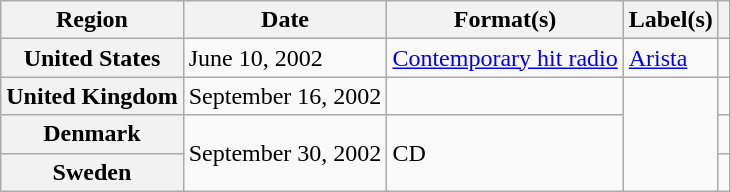<table class="wikitable plainrowheaders">
<tr>
<th scope="col">Region</th>
<th scope="col">Date</th>
<th scope="col">Format(s)</th>
<th scope="col">Label(s)</th>
<th scope="col"></th>
</tr>
<tr>
<th scope="row">United States</th>
<td>June 10, 2002</td>
<td><a href='#'>Contemporary hit radio</a></td>
<td><a href='#'>Arista</a></td>
<td></td>
</tr>
<tr>
<th scope="row">United Kingdom</th>
<td>September 16, 2002</td>
<td></td>
<td rowspan="3"></td>
<td></td>
</tr>
<tr>
<th scope="row">Denmark</th>
<td rowspan="2">September 30, 2002</td>
<td rowspan="2">CD</td>
<td></td>
</tr>
<tr>
<th scope="row">Sweden</th>
<td></td>
</tr>
</table>
